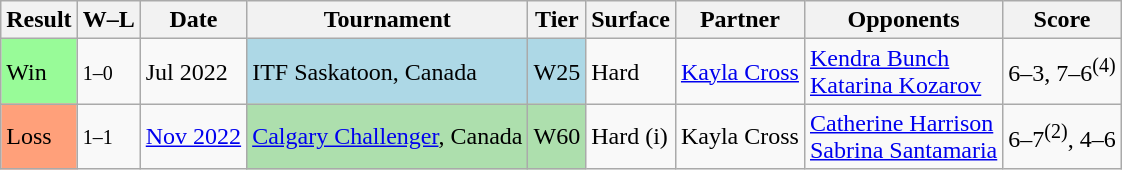<table class="sortable wikitable">
<tr>
<th>Result</th>
<th class="unsortable">W–L</th>
<th>Date</th>
<th>Tournament</th>
<th>Tier</th>
<th>Surface</th>
<th>Partner</th>
<th>Opponents</th>
<th class="unsortable">Score</th>
</tr>
<tr>
<td style="background:#98fb98;">Win</td>
<td><small>1–0</small></td>
<td>Jul 2022</td>
<td style="background:lightblue;">ITF Saskatoon, Canada</td>
<td style="background:lightblue;">W25</td>
<td>Hard</td>
<td> <a href='#'>Kayla Cross</a></td>
<td> <a href='#'>Kendra Bunch</a><br> <a href='#'>Katarina Kozarov</a></td>
<td>6–3, 7–6<sup>(4)</sup></td>
</tr>
<tr>
<td bgcolor=ffa07a>Loss</td>
<td><small>1–1</small></td>
<td><a href='#'>Nov 2022</a></td>
<td style="background:#addfad;"><a href='#'>Calgary Challenger</a>, Canada</td>
<td style="background:#addfad;">W60</td>
<td>Hard (i)</td>
<td> Kayla Cross</td>
<td> <a href='#'>Catherine Harrison</a><br> <a href='#'>Sabrina Santamaria</a></td>
<td>6–7<sup>(2)</sup>, 4–6</td>
</tr>
</table>
